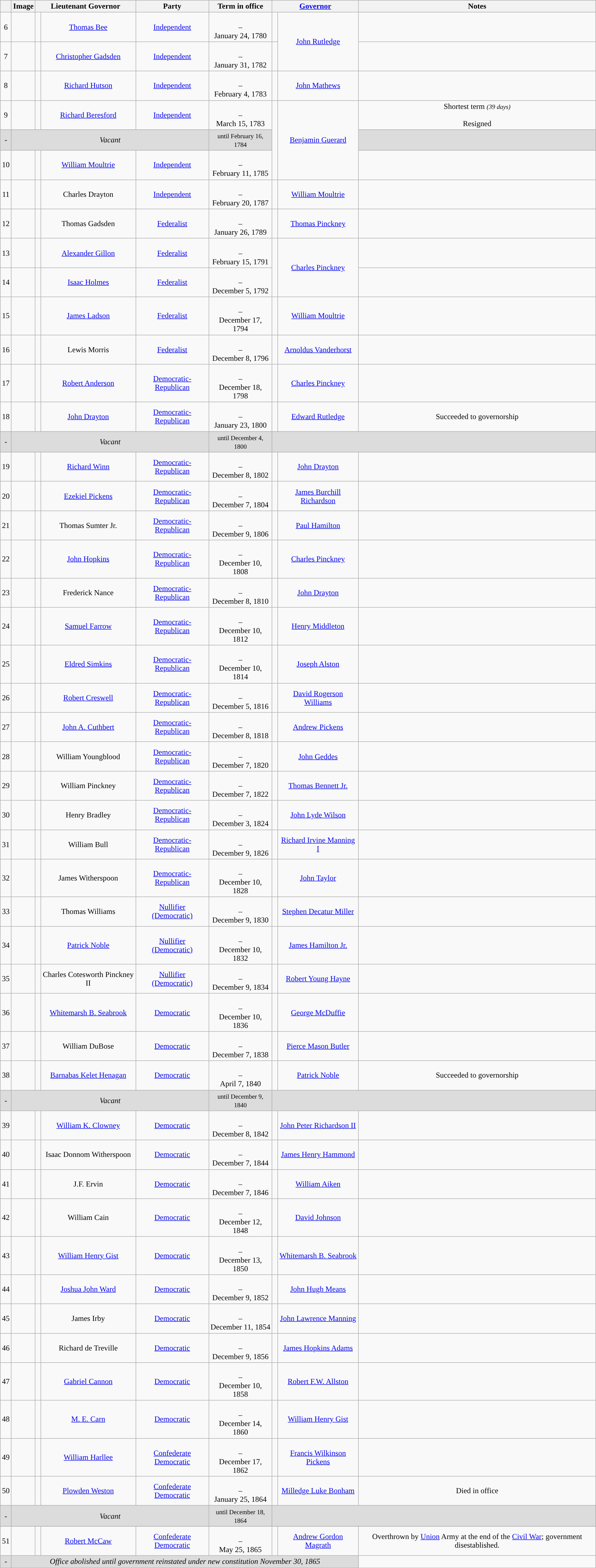<table class="wikitable sortable" style="text-align: center;">
<tr>
<th scope="col" data-sort-type="number"></th>
<th scope="col">Image</th>
<th scope="col" colspan="2">Lieutenant Governor</th>
<th scope="col">Party</th>
<th scope="col">Term in office</th>
<th scope="col" colspan="2"><a href='#'>Governor</a></th>
<th scope="col">Notes</th>
</tr>
<tr>
<td>6</td>
<td></td>
<td style="background:"> </td>
<td><a href='#'>Thomas Bee</a></td>
<td><a href='#'>Independent</a></td>
<td><br>–<br>January 24, 1780</td>
<td style="background:"> </td>
<td rowspan=2><a href='#'>John Rutledge</a></td>
<td></td>
</tr>
<tr>
<td>7</td>
<td></td>
<td style="background:"> </td>
<td><a href='#'>Christopher Gadsden</a></td>
<td><a href='#'>Independent</a></td>
<td><br>–<br>January 31, 1782</td>
<td style="background:"> </td>
<td></td>
</tr>
<tr>
<td>8</td>
<td></td>
<td style="background:"> </td>
<td><a href='#'>Richard Hutson</a></td>
<td><a href='#'>Independent</a></td>
<td><br>–<br>February 4, 1783</td>
<td style="background:"> </td>
<td><a href='#'>John Mathews</a></td>
<td></td>
</tr>
<tr>
<td>9</td>
<td></td>
<td style="background:"> </td>
<td><a href='#'>Richard Beresford</a></td>
<td><a href='#'>Independent</a></td>
<td><br>–<br>March 15, 1783</td>
<td rowspan=3 style="background:"> </td>
<td rowspan=3><a href='#'>Benjamin Guerard</a></td>
<td>Shortest term <small><em>(39 days)</em></small><br><br>Resigned</td>
</tr>
<tr bgcolor="#DCDCDC">
<td>-</td>
<td colspan=4><em>Vacant</em></td>
<td><small>until February 16, 1784</small></td>
<td></td>
</tr>
<tr>
<td>10</td>
<td></td>
<td style="background:"> </td>
<td><a href='#'>William Moultrie</a></td>
<td><a href='#'>Independent</a></td>
<td><br>–<br>February 11, 1785</td>
<td></td>
</tr>
<tr>
<td>11</td>
<td></td>
<td style="background:"> </td>
<td>Charles Drayton</td>
<td><a href='#'>Independent</a></td>
<td><br>–<br>February 20, 1787</td>
<td style="background:"> </td>
<td><a href='#'>William Moultrie</a></td>
<td></td>
</tr>
<tr>
<td>12</td>
<td></td>
<td style="background:"> </td>
<td>Thomas Gadsden</td>
<td><a href='#'>Federalist</a></td>
<td><br>–<br>January 26, 1789</td>
<td style="background:"> </td>
<td><a href='#'>Thomas Pinckney</a></td>
<td></td>
</tr>
<tr>
<td>13</td>
<td></td>
<td style="background:"> </td>
<td><a href='#'>Alexander Gillon</a></td>
<td><a href='#'>Federalist</a></td>
<td><br>–<br>February 15, 1791</td>
<td rowspan=2 style="background:"> </td>
<td rowspan=2><a href='#'>Charles Pinckney</a></td>
<td></td>
</tr>
<tr>
<td>14</td>
<td></td>
<td style="background:"> </td>
<td><a href='#'>Isaac Holmes</a></td>
<td><a href='#'>Federalist</a></td>
<td><br>–<br>December 5, 1792</td>
<td></td>
</tr>
<tr>
<td>15</td>
<td></td>
<td style="background:"> </td>
<td><a href='#'>James Ladson</a></td>
<td><a href='#'>Federalist</a></td>
<td><br>–<br>December 17, 1794</td>
<td style="background:"> </td>
<td><a href='#'>William Moultrie</a></td>
<td></td>
</tr>
<tr>
<td>16</td>
<td></td>
<td style="background:"> </td>
<td>Lewis Morris</td>
<td><a href='#'>Federalist</a></td>
<td><br>–<br>December 8, 1796</td>
<td style="background:"> </td>
<td><a href='#'>Arnoldus Vanderhorst</a></td>
<td></td>
</tr>
<tr>
<td>17</td>
<td></td>
<td style="background:"> </td>
<td><a href='#'>Robert Anderson</a></td>
<td><a href='#'>Democratic-Republican</a></td>
<td><br>–<br>December 18, 1798</td>
<td style="background:"> </td>
<td><a href='#'>Charles Pinckney</a></td>
<td></td>
</tr>
<tr>
<td>18</td>
<td></td>
<td style="background:"> </td>
<td><a href='#'>John Drayton</a></td>
<td><a href='#'>Democratic-Republican</a></td>
<td><br>–<br>January 23, 1800</td>
<td style="background:"> </td>
<td><a href='#'>Edward Rutledge</a></td>
<td>Succeeded to governorship</td>
</tr>
<tr bgcolor="#DCDCDC">
<td>-</td>
<td colspan=4><em>Vacant</em></td>
<td><small>until December 4, 1800</small></td>
<td colspan=3></td>
</tr>
<tr>
<td>19</td>
<td></td>
<td style="background:"> </td>
<td><a href='#'>Richard Winn</a></td>
<td><a href='#'>Democratic-Republican</a></td>
<td><br>–<br>December 8, 1802</td>
<td style="background:"> </td>
<td><a href='#'>John Drayton</a></td>
<td></td>
</tr>
<tr>
<td>20</td>
<td></td>
<td style="background:"> </td>
<td><a href='#'>Ezekiel Pickens</a></td>
<td><a href='#'>Democratic-Republican</a></td>
<td><br>–<br>December 7, 1804</td>
<td style="background:"> </td>
<td><a href='#'>James Burchill Richardson</a></td>
<td></td>
</tr>
<tr>
<td>21</td>
<td></td>
<td style="background:"> </td>
<td>Thomas Sumter Jr.</td>
<td><a href='#'>Democratic-Republican</a></td>
<td><br>–<br>December 9, 1806</td>
<td style="background:"> </td>
<td><a href='#'>Paul Hamilton</a></td>
<td></td>
</tr>
<tr>
<td>22</td>
<td></td>
<td style="background:"> </td>
<td><a href='#'>John Hopkins</a></td>
<td><a href='#'>Democratic-Republican</a></td>
<td><br>–<br>December 10, 1808</td>
<td style="background:"> </td>
<td><a href='#'>Charles Pinckney</a></td>
<td></td>
</tr>
<tr>
<td>23</td>
<td></td>
<td style="background:"> </td>
<td>Frederick Nance</td>
<td><a href='#'>Democratic-Republican</a></td>
<td><br>–<br>December 8, 1810</td>
<td style="background:"> </td>
<td><a href='#'>John Drayton</a></td>
<td></td>
</tr>
<tr>
<td>24</td>
<td></td>
<td style="background:"> </td>
<td><a href='#'>Samuel Farrow</a></td>
<td><a href='#'>Democratic-Republican</a></td>
<td><br>–<br>December 10, 1812</td>
<td style="background:"> </td>
<td><a href='#'>Henry Middleton</a></td>
<td></td>
</tr>
<tr>
<td>25</td>
<td></td>
<td style="background:"> </td>
<td><a href='#'>Eldred Simkins</a></td>
<td><a href='#'>Democratic-Republican</a></td>
<td><br>–<br>December 10, 1814</td>
<td style="background:"> </td>
<td><a href='#'>Joseph Alston</a></td>
<td></td>
</tr>
<tr>
<td>26</td>
<td></td>
<td style="background:"> </td>
<td><a href='#'>Robert Creswell</a></td>
<td><a href='#'>Democratic-Republican</a></td>
<td><br>–<br>December 5, 1816</td>
<td style="background:"> </td>
<td><a href='#'>David Rogerson Williams</a></td>
<td></td>
</tr>
<tr>
<td>27</td>
<td></td>
<td style="background:"> </td>
<td><a href='#'>John A. Cuthbert</a></td>
<td><a href='#'>Democratic-Republican</a></td>
<td><br>–<br>December 8, 1818</td>
<td style="background:"> </td>
<td><a href='#'>Andrew Pickens</a></td>
<td></td>
</tr>
<tr>
<td>28</td>
<td></td>
<td style="background:"> </td>
<td>William Youngblood</td>
<td><a href='#'>Democratic-Republican</a></td>
<td><br>–<br>December 7, 1820</td>
<td style="background:"> </td>
<td><a href='#'>John Geddes</a></td>
<td></td>
</tr>
<tr>
<td>29</td>
<td></td>
<td style="background:"> </td>
<td>William Pinckney</td>
<td><a href='#'>Democratic-Republican</a></td>
<td><br>–<br>December 7, 1822</td>
<td style="background:"> </td>
<td><a href='#'>Thomas Bennett Jr.</a></td>
<td></td>
</tr>
<tr>
<td>30</td>
<td></td>
<td style="background:"> </td>
<td>Henry Bradley</td>
<td><a href='#'>Democratic-Republican</a></td>
<td><br>–<br>December 3, 1824</td>
<td style="background:"> </td>
<td><a href='#'>John Lyde Wilson</a></td>
<td></td>
</tr>
<tr>
<td>31</td>
<td></td>
<td style="background:"> </td>
<td>William Bull</td>
<td><a href='#'>Democratic-Republican</a></td>
<td><br>–<br>December 9, 1826</td>
<td style="background:"> </td>
<td><a href='#'>Richard Irvine Manning I</a></td>
<td></td>
</tr>
<tr>
<td>32</td>
<td></td>
<td style="background:"> </td>
<td>James Witherspoon</td>
<td><a href='#'>Democratic-Republican</a></td>
<td><br>–<br>December 10, 1828</td>
<td style="background:"> </td>
<td><a href='#'>John Taylor</a></td>
<td></td>
</tr>
<tr>
<td>33</td>
<td></td>
<td style="background:"> </td>
<td>Thomas Williams</td>
<td><a href='#'>Nullifier <br>
(Democratic)</a></td>
<td><br>–<br>December 9, 1830</td>
<td style="background:"> </td>
<td><a href='#'>Stephen Decatur Miller</a></td>
<td></td>
</tr>
<tr>
<td>34</td>
<td></td>
<td style="background:"> </td>
<td><a href='#'>Patrick Noble</a></td>
<td><a href='#'>Nullifier <br>
(Democratic)</a></td>
<td><br>–<br>December 10, 1832</td>
<td style="background:"> </td>
<td><a href='#'>James Hamilton Jr.</a></td>
<td></td>
</tr>
<tr>
<td>35</td>
<td></td>
<td style="background:"> </td>
<td>Charles Cotesworth Pinckney II</td>
<td><a href='#'>Nullifier <br>
(Democratic)</a></td>
<td><br>–<br>December 9, 1834</td>
<td style="background:"> </td>
<td><a href='#'>Robert Young Hayne</a></td>
<td></td>
</tr>
<tr>
<td>36</td>
<td></td>
<td style="background:"> </td>
<td><a href='#'>Whitemarsh B. Seabrook</a></td>
<td><a href='#'>Democratic</a></td>
<td><br>–<br>December 10, 1836</td>
<td style="background:"> </td>
<td><a href='#'>George McDuffie</a></td>
<td></td>
</tr>
<tr>
<td>37</td>
<td></td>
<td style="background:"> </td>
<td>William DuBose</td>
<td><a href='#'>Democratic</a></td>
<td><br>–<br>December 7, 1838</td>
<td style="background:"> </td>
<td><a href='#'>Pierce Mason Butler</a></td>
<td></td>
</tr>
<tr>
<td>38</td>
<td></td>
<td style="background:"> </td>
<td><a href='#'>Barnabas Kelet Henagan</a></td>
<td><a href='#'>Democratic</a></td>
<td><br>–<br>April 7, 1840</td>
<td style="background:"> </td>
<td><a href='#'>Patrick Noble</a></td>
<td>Succeeded to governorship</td>
</tr>
<tr bgcolor="#DCDCDC">
<td>-</td>
<td colspan=4><em>Vacant</em></td>
<td><small>until December 9, 1840</small></td>
<td colspan=3></td>
</tr>
<tr>
<td>39</td>
<td></td>
<td style="background:"> </td>
<td><a href='#'>William K. Clowney</a></td>
<td><a href='#'>Democratic</a></td>
<td><br>–<br>December 8, 1842</td>
<td style="background:"> </td>
<td><a href='#'>John Peter Richardson II</a></td>
<td></td>
</tr>
<tr>
<td>40</td>
<td></td>
<td style="background:"> </td>
<td>Isaac Donnom Witherspoon</td>
<td><a href='#'>Democratic</a></td>
<td><br>–<br>December 7, 1844</td>
<td style="background:"> </td>
<td><a href='#'>James Henry Hammond</a></td>
<td></td>
</tr>
<tr>
<td>41</td>
<td></td>
<td style="background:"> </td>
<td>J.F. Ervin</td>
<td><a href='#'>Democratic</a></td>
<td><br>–<br>December 7, 1846</td>
<td style="background:"> </td>
<td><a href='#'>William Aiken</a></td>
<td></td>
</tr>
<tr>
<td>42</td>
<td></td>
<td style="background:"> </td>
<td>William Cain</td>
<td><a href='#'>Democratic</a></td>
<td><br>–<br>December 12, 1848</td>
<td style="background:"> </td>
<td><a href='#'>David Johnson</a></td>
<td></td>
</tr>
<tr>
<td>43</td>
<td></td>
<td style="background:"> </td>
<td><a href='#'>William Henry Gist</a></td>
<td><a href='#'>Democratic</a></td>
<td><br>–<br>December 13, 1850</td>
<td style="background:"> </td>
<td><a href='#'>Whitemarsh B. Seabrook</a></td>
<td></td>
</tr>
<tr>
<td>44</td>
<td></td>
<td style="background:"> </td>
<td><a href='#'>Joshua John Ward</a></td>
<td><a href='#'>Democratic</a></td>
<td><br>–<br>December 9, 1852</td>
<td style="background:"> </td>
<td><a href='#'>John Hugh Means</a></td>
<td></td>
</tr>
<tr>
<td>45</td>
<td></td>
<td style="background:"> </td>
<td>James Irby</td>
<td><a href='#'>Democratic</a></td>
<td><br>–<br>December 11, 1854</td>
<td style="background:"> </td>
<td><a href='#'>John Lawrence Manning</a></td>
<td></td>
</tr>
<tr>
<td>46</td>
<td></td>
<td style="background:"> </td>
<td>Richard de Treville</td>
<td><a href='#'>Democratic</a></td>
<td><br>–<br>December 9, 1856</td>
<td style="background:"> </td>
<td><a href='#'>James Hopkins Adams</a></td>
<td></td>
</tr>
<tr>
<td>47</td>
<td></td>
<td style="background:"> </td>
<td><a href='#'>Gabriel Cannon</a></td>
<td><a href='#'>Democratic</a></td>
<td><br>–<br>December 10, 1858</td>
<td style="background:"> </td>
<td><a href='#'>Robert F.W. Allston</a></td>
<td></td>
</tr>
<tr>
<td>48</td>
<td></td>
<td style="background:"> </td>
<td><a href='#'>M. E. Carn</a></td>
<td><a href='#'>Democratic</a></td>
<td><br>–<br>December 14, 1860</td>
<td style="background:"> </td>
<td><a href='#'>William Henry Gist</a></td>
<td></td>
</tr>
<tr>
<td>49</td>
<td></td>
<td style="background:"> </td>
<td><a href='#'>William Harllee</a></td>
<td><a href='#'>Confederate <br>
Democratic</a></td>
<td><br>–<br>December 17, 1862</td>
<td style="background:"> </td>
<td><a href='#'>Francis Wilkinson Pickens</a></td>
<td></td>
</tr>
<tr>
<td>50</td>
<td></td>
<td style="background:"> </td>
<td><a href='#'>Plowden Weston</a></td>
<td><a href='#'>Confederate <br>
Democratic</a></td>
<td><br>–<br>January 25, 1864</td>
<td style="background:"> </td>
<td><a href='#'>Milledge Luke Bonham</a></td>
<td>Died in office</td>
</tr>
<tr bgcolor="#DCDCDC">
<td>-</td>
<td colspan=4><em>Vacant</em></td>
<td><small>until December 18, 1864</small></td>
<td colspan=3></td>
</tr>
<tr>
</tr>
<tr>
<td>51</td>
<td></td>
<td style="background:"> </td>
<td><a href='#'>Robert McCaw</a></td>
<td><a href='#'>Confederate <br>
Democratic</a></td>
<td><br>–<br>May 25, 1865</td>
<td style="background:"> </td>
<td><a href='#'>Andrew Gordon Magrath</a></td>
<td>Overthrown by <a href='#'>Union</a> Army at the end of the <a href='#'>Civil War</a>; government disestablished.</td>
</tr>
<tr bgcolor="#DCDCDC">
<td>-</td>
<td colspan=7><em>Office abolished until government reinstated under new constitution November 30, 1865</em></td>
</tr>
<tr>
</tr>
</table>
